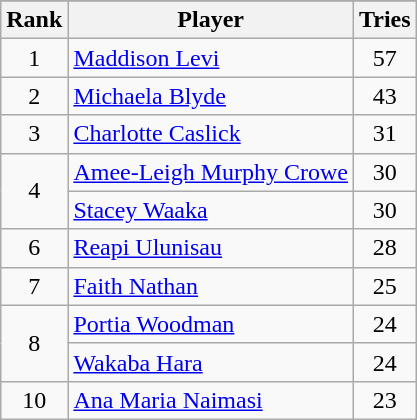<table class="wikitable sortable"  style="text-align:center; margin-bottom:0;">
<tr>
</tr>
<tr>
<th>Rank</th>
<th>Player</th>
<th>Tries</th>
</tr>
<tr>
<td>1</td>
<td align=left> <a href='#'>Maddison Levi</a></td>
<td>57</td>
</tr>
<tr>
<td>2</td>
<td align=left> <a href='#'>Michaela Blyde</a></td>
<td>43</td>
</tr>
<tr>
<td>3</td>
<td align=left> <a href='#'>Charlotte Caslick</a></td>
<td>31</td>
</tr>
<tr>
<td rowspan=2>4</td>
<td align=left> <a href='#'>Amee-Leigh Murphy Crowe</a></td>
<td>30</td>
</tr>
<tr>
<td align=left> <a href='#'>Stacey Waaka</a></td>
<td>30</td>
</tr>
<tr>
<td>6</td>
<td align=left> <a href='#'>Reapi Ulunisau</a></td>
<td>28</td>
</tr>
<tr>
<td>7</td>
<td align=left> <a href='#'>Faith Nathan</a></td>
<td>25</td>
</tr>
<tr>
<td rowspan=2>8</td>
<td align=left> <a href='#'>Portia Woodman</a></td>
<td>24</td>
</tr>
<tr>
<td align=left> <a href='#'>Wakaba Hara</a></td>
<td>24</td>
</tr>
<tr>
<td>10</td>
<td align=left> <a href='#'>Ana Maria Naimasi</a></td>
<td>23</td>
</tr>
</table>
